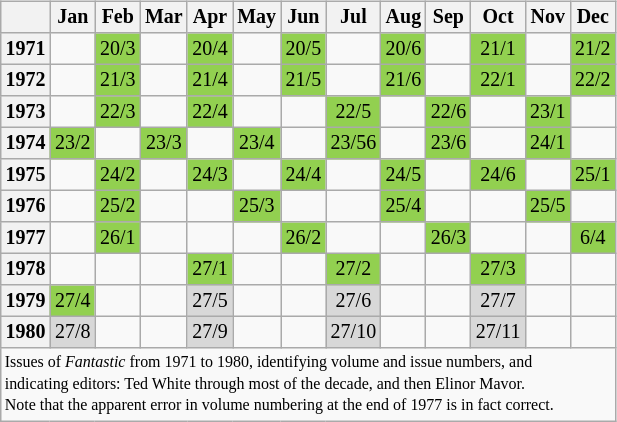<table class="wikitable" style="font-size: 10pt; line-height: 11pt; margin-right: 2em; text-align: center; float: left">
<tr>
<th></th>
<th>Jan</th>
<th>Feb</th>
<th>Mar</th>
<th>Apr</th>
<th>May</th>
<th>Jun</th>
<th>Jul</th>
<th>Aug</th>
<th>Sep</th>
<th>Oct</th>
<th>Nov</th>
<th>Dec</th>
</tr>
<tr>
<th>1971</th>
<td></td>
<td bgcolor=#92d050>20/3</td>
<td></td>
<td bgcolor=#92d050>20/4</td>
<td></td>
<td bgcolor=#92d050>20/5</td>
<td></td>
<td bgcolor=#92d050>20/6</td>
<td></td>
<td bgcolor=#92d050>21/1</td>
<td></td>
<td bgcolor=#92d050>21/2</td>
</tr>
<tr>
<th>1972</th>
<td></td>
<td bgcolor=#92d050>21/3</td>
<td></td>
<td bgcolor=#92d050>21/4</td>
<td></td>
<td bgcolor=#92d050>21/5</td>
<td></td>
<td bgcolor=#92d050>21/6</td>
<td></td>
<td bgcolor=#92d050>22/1</td>
<td></td>
<td bgcolor=#92d050>22/2</td>
</tr>
<tr>
<th>1973</th>
<td></td>
<td bgcolor=#92d050>22/3</td>
<td></td>
<td bgcolor=#92d050>22/4</td>
<td></td>
<td></td>
<td bgcolor=#92d050>22/5</td>
<td></td>
<td bgcolor=#92d050>22/6</td>
<td></td>
<td bgcolor=#92d050>23/1</td>
<td></td>
</tr>
<tr>
<th>1974</th>
<td bgcolor=#92d050>23/2</td>
<td></td>
<td bgcolor=#92d050>23/3</td>
<td></td>
<td bgcolor=#92d050>23/4</td>
<td></td>
<td bgcolor=#92d050>23/56</td>
<td></td>
<td bgcolor=#92d050>23/6</td>
<td></td>
<td bgcolor=#92d050>24/1</td>
<td></td>
</tr>
<tr>
<th>1975</th>
<td></td>
<td bgcolor=#92d050>24/2</td>
<td></td>
<td bgcolor=#92d050>24/3</td>
<td></td>
<td bgcolor=#92d050>24/4</td>
<td></td>
<td bgcolor=#92d050>24/5</td>
<td></td>
<td bgcolor=#92d050>24/6</td>
<td></td>
<td bgcolor=#92d050>25/1</td>
</tr>
<tr>
<th>1976</th>
<td></td>
<td bgcolor=#92d050>25/2</td>
<td></td>
<td></td>
<td bgcolor=#92d050>25/3</td>
<td></td>
<td></td>
<td bgcolor=#92d050>25/4</td>
<td></td>
<td></td>
<td bgcolor=#92d050>25/5</td>
<td></td>
</tr>
<tr>
<th>1977</th>
<td></td>
<td bgcolor=#92d050>26/1</td>
<td></td>
<td></td>
<td></td>
<td bgcolor=#92d050>26/2</td>
<td></td>
<td></td>
<td bgcolor=#92d050>26/3</td>
<td></td>
<td></td>
<td bgcolor=#92d050>6/4</td>
</tr>
<tr>
<th>1978</th>
<td></td>
<td></td>
<td></td>
<td bgcolor=#92d050>27/1</td>
<td></td>
<td></td>
<td bgcolor=#92d050>27/2</td>
<td></td>
<td></td>
<td bgcolor=#92d050>27/3</td>
<td></td>
<td></td>
</tr>
<tr>
<th>1979</th>
<td bgcolor=#92d050>27/4</td>
<td></td>
<td></td>
<td bgcolor=#d8d8d8>27/5</td>
<td></td>
<td></td>
<td bgcolor=#d8d8d8>27/6</td>
<td></td>
<td></td>
<td bgcolor=#d8d8d8>27/7</td>
<td></td>
<td></td>
</tr>
<tr>
<th>1980</th>
<td bgcolor=#d8d8d8>27/8</td>
<td></td>
<td></td>
<td bgcolor=#d8d8d8>27/9</td>
<td></td>
<td></td>
<td bgcolor=#d8d8d8>27/10</td>
<td></td>
<td></td>
<td bgcolor=#d8d8d8>27/11</td>
<td></td>
<td></td>
</tr>
<tr>
<td colspan="13" style="font-size: 8pt; text-align:left">Issues of <em>Fantastic</em> from 1971 to 1980, identifying volume and issue numbers, and<br>indicating editors: Ted White through most of the decade, and then Elinor Mavor.<br>Note that the apparent error in volume numbering at the end of 1977 is in fact correct.</td>
</tr>
</table>
